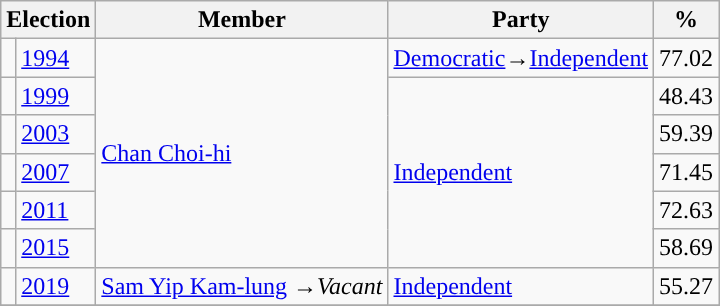<table class="wikitable">
<tr>
<th colspan="2">Election</th>
<th>Member</th>
<th>Party</th>
<th>%</th>
</tr>
<tr>
<td style="background-color: "></td>
<td><a href='#'>1994</a></td>
<td rowspan=6><a href='#'>Chan Choi-hi</a></td>
<td><a href='#'>Democratic</a>→<a href='#'>Independent</a></td>
<td>77.02</td>
</tr>
<tr>
<td style="background-color: "></td>
<td><a href='#'>1999</a></td>
<td rowspan=5><a href='#'>Independent</a></td>
<td>48.43</td>
</tr>
<tr>
<td style="background-color: "></td>
<td><a href='#'>2003</a></td>
<td>59.39</td>
</tr>
<tr>
<td style="background-color: "></td>
<td><a href='#'>2007</a></td>
<td>71.45</td>
</tr>
<tr>
<td style="background-color: "></td>
<td><a href='#'>2011</a></td>
<td>72.63</td>
</tr>
<tr>
<td style="background-color: "></td>
<td><a href='#'>2015</a></td>
<td>58.69</td>
</tr>
<tr>
<td style="background-color: "></td>
<td><a href='#'>2019</a></td>
<td><a href='#'>Sam Yip Kam-lung</a> →<em>Vacant</em></td>
<td><a href='#'>Independent</a></td>
<td>55.27</td>
</tr>
<tr>
</tr>
</table>
